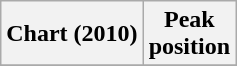<table class="wikitable plainrowheaders" style="text-align:center">
<tr>
<th scope="col">Chart (2010)</th>
<th scope="col">Peak<br>position</th>
</tr>
<tr>
</tr>
</table>
